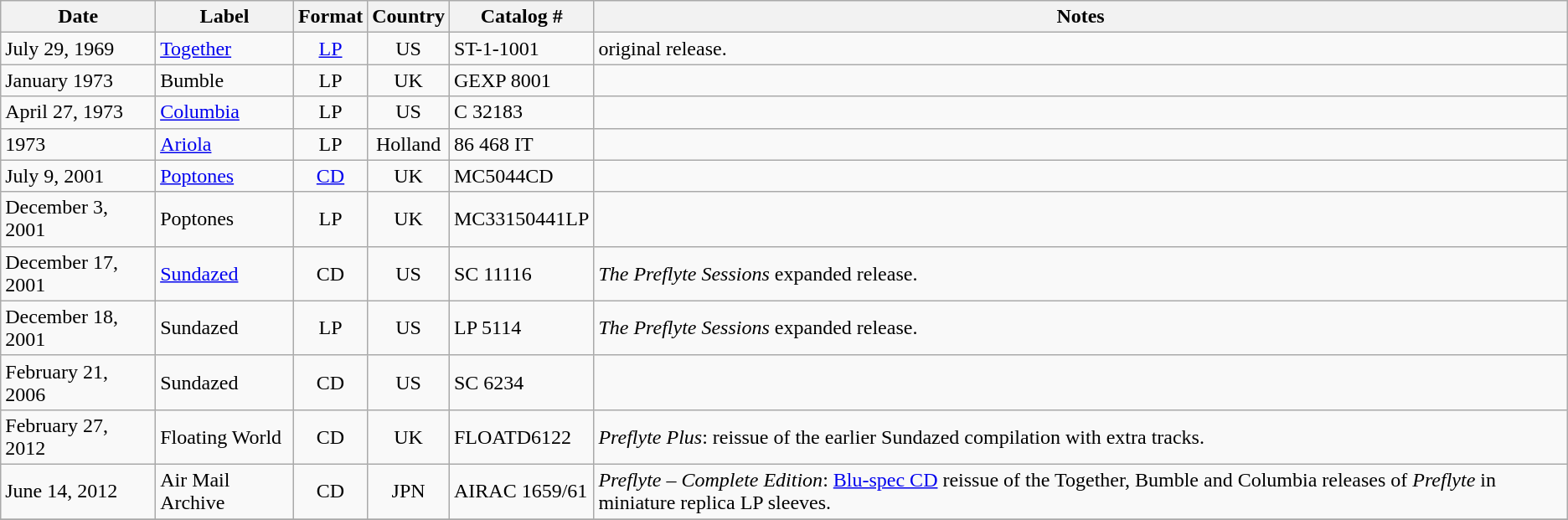<table class="wikitable" border="1">
<tr>
<th>Date</th>
<th>Label</th>
<th>Format</th>
<th>Country</th>
<th>Catalog #</th>
<th>Notes</th>
</tr>
<tr>
<td>July 29, 1969</td>
<td><a href='#'>Together</a></td>
<td align="center"><a href='#'>LP</a></td>
<td align="center">US</td>
<td>ST-1-1001</td>
<td>original release.</td>
</tr>
<tr>
<td>January 1973</td>
<td>Bumble</td>
<td align="center">LP</td>
<td align="center">UK</td>
<td>GEXP 8001</td>
<td></td>
</tr>
<tr>
<td>April 27, 1973</td>
<td><a href='#'>Columbia</a></td>
<td align="center">LP</td>
<td align="center">US</td>
<td>C 32183</td>
<td></td>
</tr>
<tr>
<td>1973</td>
<td><a href='#'>Ariola</a></td>
<td align="center">LP</td>
<td align="center">Holland</td>
<td>86 468 IT</td>
<td></td>
</tr>
<tr>
<td>July 9, 2001</td>
<td><a href='#'>Poptones</a></td>
<td align="center"><a href='#'>CD</a></td>
<td align="center">UK</td>
<td>MC5044CD</td>
<td></td>
</tr>
<tr>
<td>December 3, 2001</td>
<td>Poptones</td>
<td align="center">LP</td>
<td align="center">UK</td>
<td>MC33150441LP</td>
<td></td>
</tr>
<tr>
<td>December 17, 2001</td>
<td><a href='#'>Sundazed</a></td>
<td align="center">CD</td>
<td align="center">US</td>
<td>SC 11116</td>
<td><em>The Preflyte Sessions</em> expanded release.</td>
</tr>
<tr>
<td>December 18, 2001</td>
<td>Sundazed</td>
<td align="center">LP</td>
<td align="center">US</td>
<td>LP 5114</td>
<td><em>The Preflyte Sessions</em> expanded release.</td>
</tr>
<tr>
<td>February 21, 2006</td>
<td>Sundazed</td>
<td align="center">CD</td>
<td align="center">US</td>
<td>SC 6234</td>
<td></td>
</tr>
<tr>
<td>February 27, 2012</td>
<td>Floating World</td>
<td align="center">CD</td>
<td align="center">UK</td>
<td>FLOATD6122</td>
<td><em>Preflyte Plus</em>: reissue of the earlier Sundazed compilation with extra tracks.</td>
</tr>
<tr>
<td>June 14, 2012</td>
<td>Air Mail Archive</td>
<td align="center">CD</td>
<td align="center">JPN</td>
<td>AIRAC 1659/61</td>
<td><em>Preflyte – Complete Edition</em>: <a href='#'>Blu-spec CD</a> reissue of the Together, Bumble and Columbia releases of <em>Preflyte</em> in miniature replica LP sleeves.</td>
</tr>
<tr>
</tr>
</table>
